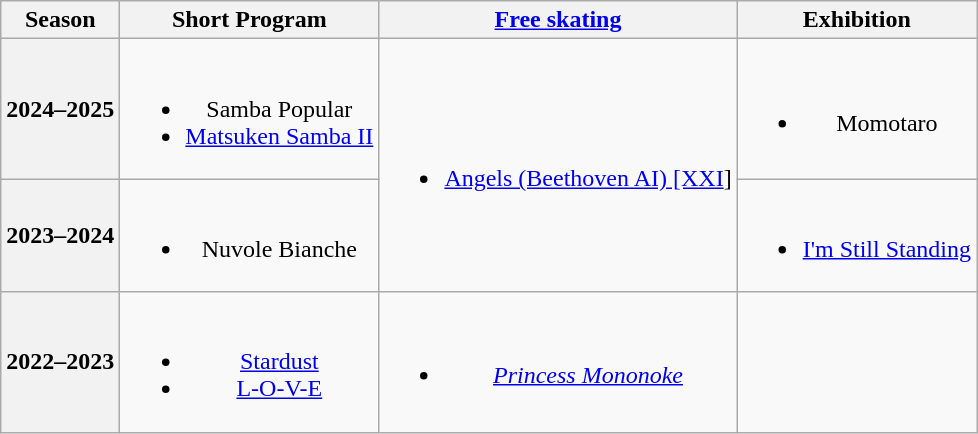<table class="wikitable" style="text-align:center">
<tr>
<th>Season</th>
<th>Short Program</th>
<th><a href='#'>Free skating</a></th>
<th>Exhibition</th>
</tr>
<tr>
<th>2024–2025 <br> </th>
<td><br><ul><li>Samba Popular <br> </li><li><a href='#'>Matsuken Samba II</a> <br> </li></ul></td>
<td rowspan=2><br><ul><li><a href='#'>Angels (Beethoven AI) [XXI</a>] <br> </li></ul></td>
<td><br><ul><li>Momotaro <br> </li></ul></td>
</tr>
<tr>
<th>2023–2024 <br> </th>
<td><br><ul><li>Nuvole Bianche <br> </li></ul></td>
<td><br><ul><li><a href='#'>I'm Still Standing</a> <br> </li></ul></td>
</tr>
<tr>
<th>2022–2023 <br> </th>
<td><br><ul><li><a href='#'>Stardust</a></li><li><a href='#'>L-O-V-E</a> <br> </li></ul></td>
<td><br><ul><li><em><a href='#'>Princess Mononoke</a></em> <br> </li></ul></td>
<td></td>
</tr>
</table>
